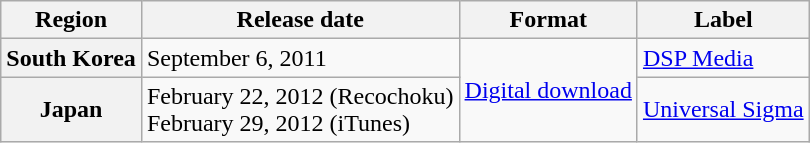<table class="wikitable plainrowheaders">
<tr>
<th scope="col">Region</th>
<th scope="col">Release date</th>
<th scope="col">Format</th>
<th scope="col">Label</th>
</tr>
<tr>
<th scope="row">South Korea</th>
<td>September 6, 2011</td>
<td rowspan=2><a href='#'>Digital download</a></td>
<td><a href='#'>DSP Media</a></td>
</tr>
<tr>
<th scope="row">Japan</th>
<td>February 22, 2012 (Recochoku)<br>February 29, 2012 (iTunes)</td>
<td><a href='#'>Universal Sigma</a></td>
</tr>
</table>
